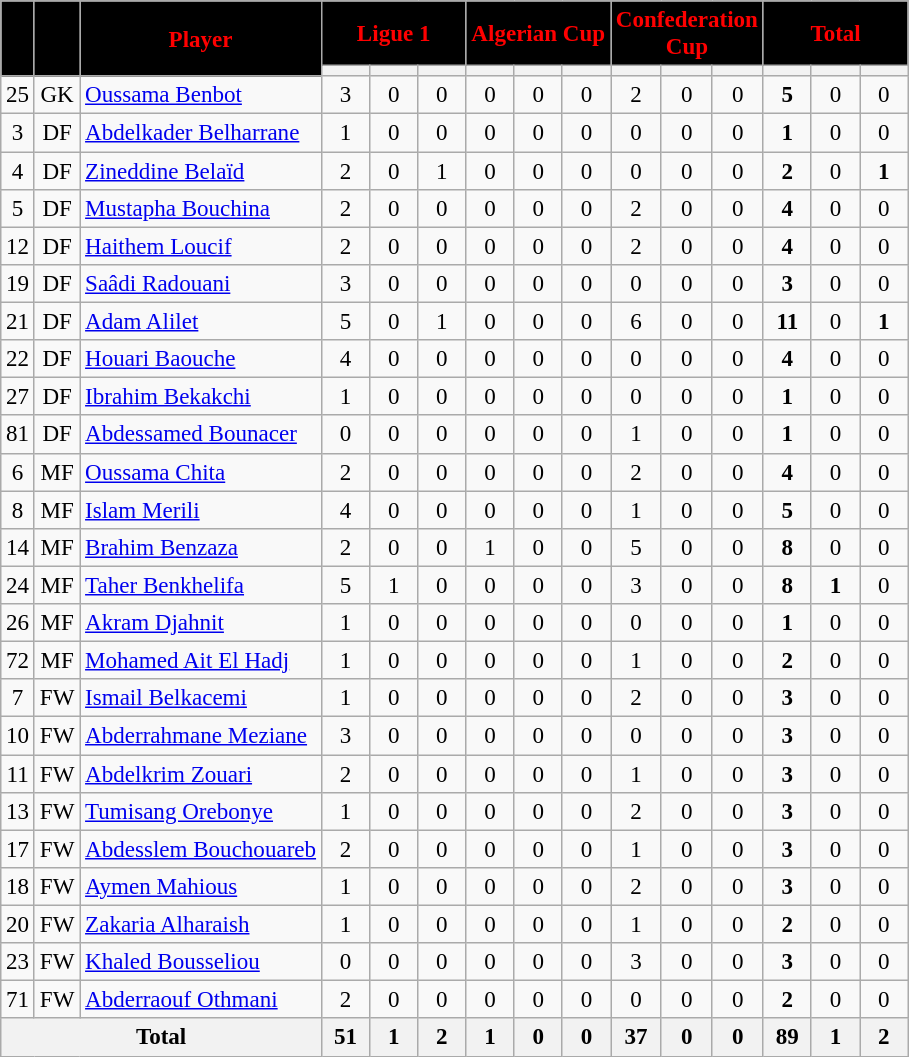<table class="wikitable sortable nowrap" style="font-size: 96%; text-align: center;">
<tr>
<th rowspan="2" style="background:black; color:red; text-align:center;"></th>
<th rowspan="2" style="background:black; color:red; text-align:center;"></th>
<th rowspan="2" style="background:black; color:red; text-align:center;">Player</th>
<th colspan="3" style="background:black; color:red; text-align:center;">Ligue 1</th>
<th colspan="3" style="background:black; color:red; text-align:center;">Algerian Cup</th>
<th colspan="3" style="background:black; color:red; text-align:center;">Confederation Cup</th>
<th colspan="3" style="background:black; color:red; text-align:center;">Total</th>
</tr>
<tr>
<th width=25></th>
<th width=25></th>
<th width=25></th>
<th width=25></th>
<th width=25></th>
<th width=25></th>
<th width=25></th>
<th width=25></th>
<th width=25></th>
<th width=25></th>
<th width=25></th>
<th width=25></th>
</tr>
<tr>
<td>25</td>
<td>GK</td>
<td style="text-align:left"> <a href='#'>Oussama Benbot</a></td>
<td>3</td>
<td>0</td>
<td>0</td>
<td>0</td>
<td>0</td>
<td>0</td>
<td>2</td>
<td>0</td>
<td>0</td>
<td><strong>5</strong></td>
<td>0</td>
<td>0</td>
</tr>
<tr>
<td>3</td>
<td>DF</td>
<td style="text-align:left"> <a href='#'>Abdelkader Belharrane</a></td>
<td>1</td>
<td>0</td>
<td>0</td>
<td>0</td>
<td>0</td>
<td>0</td>
<td>0</td>
<td>0</td>
<td>0</td>
<td><strong>1</strong></td>
<td>0</td>
<td>0</td>
</tr>
<tr>
<td>4</td>
<td>DF</td>
<td style="text-align:left"> <a href='#'>Zineddine Belaïd</a></td>
<td>2</td>
<td>0</td>
<td>1</td>
<td>0</td>
<td>0</td>
<td>0</td>
<td>0</td>
<td>0</td>
<td>0</td>
<td><strong>2</strong></td>
<td>0</td>
<td><strong>1</strong></td>
</tr>
<tr>
<td>5</td>
<td>DF</td>
<td style="text-align:left"> <a href='#'>Mustapha Bouchina</a></td>
<td>2</td>
<td>0</td>
<td>0</td>
<td>0</td>
<td>0</td>
<td>0</td>
<td>2</td>
<td>0</td>
<td>0</td>
<td><strong>4</strong></td>
<td>0</td>
<td>0</td>
</tr>
<tr>
<td>12</td>
<td>DF</td>
<td style="text-align:left"> <a href='#'>Haithem Loucif</a></td>
<td>2</td>
<td>0</td>
<td>0</td>
<td>0</td>
<td>0</td>
<td>0</td>
<td>2</td>
<td>0</td>
<td>0</td>
<td><strong>4</strong></td>
<td>0</td>
<td>0</td>
</tr>
<tr>
<td>19</td>
<td>DF</td>
<td style="text-align:left"> <a href='#'>Saâdi Radouani</a></td>
<td>3</td>
<td>0</td>
<td>0</td>
<td>0</td>
<td>0</td>
<td>0</td>
<td>0</td>
<td>0</td>
<td>0</td>
<td><strong>3</strong></td>
<td>0</td>
<td>0</td>
</tr>
<tr>
<td>21</td>
<td>DF</td>
<td style="text-align:left"> <a href='#'>Adam Alilet</a></td>
<td>5</td>
<td>0</td>
<td>1</td>
<td>0</td>
<td>0</td>
<td>0</td>
<td>6</td>
<td>0</td>
<td>0</td>
<td><strong>11</strong></td>
<td>0</td>
<td><strong>1</strong></td>
</tr>
<tr>
<td>22</td>
<td>DF</td>
<td style="text-align:left"> <a href='#'>Houari Baouche</a></td>
<td>4</td>
<td>0</td>
<td>0</td>
<td>0</td>
<td>0</td>
<td>0</td>
<td>0</td>
<td>0</td>
<td>0</td>
<td><strong>4</strong></td>
<td>0</td>
<td>0</td>
</tr>
<tr>
<td>27</td>
<td>DF</td>
<td style="text-align:left"> <a href='#'>Ibrahim Bekakchi</a></td>
<td>1</td>
<td>0</td>
<td>0</td>
<td>0</td>
<td>0</td>
<td>0</td>
<td>0</td>
<td>0</td>
<td>0</td>
<td><strong>1</strong></td>
<td>0</td>
<td>0</td>
</tr>
<tr>
<td>81</td>
<td>DF</td>
<td style="text-align:left"> <a href='#'>Abdessamed Bounacer</a></td>
<td>0</td>
<td>0</td>
<td>0</td>
<td>0</td>
<td>0</td>
<td>0</td>
<td>1</td>
<td>0</td>
<td>0</td>
<td><strong>1</strong></td>
<td>0</td>
<td>0</td>
</tr>
<tr>
<td>6</td>
<td>MF</td>
<td style="text-align:left"> <a href='#'>Oussama Chita</a></td>
<td>2</td>
<td>0</td>
<td>0</td>
<td>0</td>
<td>0</td>
<td>0</td>
<td>2</td>
<td>0</td>
<td>0</td>
<td><strong>4</strong></td>
<td>0</td>
<td>0</td>
</tr>
<tr>
<td>8</td>
<td>MF</td>
<td style="text-align:left"> <a href='#'>Islam Merili</a></td>
<td>4</td>
<td>0</td>
<td>0</td>
<td>0</td>
<td>0</td>
<td>0</td>
<td>1</td>
<td>0</td>
<td>0</td>
<td><strong>5</strong></td>
<td>0</td>
<td>0</td>
</tr>
<tr>
<td>14</td>
<td>MF</td>
<td style="text-align:left"> <a href='#'>Brahim Benzaza</a></td>
<td>2</td>
<td>0</td>
<td>0</td>
<td>1</td>
<td>0</td>
<td>0</td>
<td>5</td>
<td>0</td>
<td>0</td>
<td><strong>8</strong></td>
<td>0</td>
<td>0</td>
</tr>
<tr>
<td>24</td>
<td>MF</td>
<td style="text-align:left"> <a href='#'>Taher Benkhelifa</a></td>
<td>5</td>
<td>1</td>
<td>0</td>
<td>0</td>
<td>0</td>
<td>0</td>
<td>3</td>
<td>0</td>
<td>0</td>
<td><strong>8</strong></td>
<td><strong>1</strong></td>
<td>0</td>
</tr>
<tr>
<td>26</td>
<td>MF</td>
<td style="text-align:left"> <a href='#'>Akram Djahnit</a></td>
<td>1</td>
<td>0</td>
<td>0</td>
<td>0</td>
<td>0</td>
<td>0</td>
<td>0</td>
<td>0</td>
<td>0</td>
<td><strong>1</strong></td>
<td>0</td>
<td>0</td>
</tr>
<tr>
<td>72</td>
<td>MF</td>
<td style="text-align:left"> <a href='#'>Mohamed Ait El Hadj</a></td>
<td>1</td>
<td>0</td>
<td>0</td>
<td>0</td>
<td>0</td>
<td>0</td>
<td>1</td>
<td>0</td>
<td>0</td>
<td><strong>2</strong></td>
<td>0</td>
<td>0</td>
</tr>
<tr>
<td>7</td>
<td>FW</td>
<td style="text-align:left"> <a href='#'>Ismail Belkacemi</a></td>
<td>1</td>
<td>0</td>
<td>0</td>
<td>0</td>
<td>0</td>
<td>0</td>
<td>2</td>
<td>0</td>
<td>0</td>
<td><strong>3</strong></td>
<td>0</td>
<td>0</td>
</tr>
<tr>
<td>10</td>
<td>FW</td>
<td style="text-align:left"> <a href='#'>Abderrahmane Meziane</a></td>
<td>3</td>
<td>0</td>
<td>0</td>
<td>0</td>
<td>0</td>
<td>0</td>
<td>0</td>
<td>0</td>
<td>0</td>
<td><strong>3</strong></td>
<td>0</td>
<td>0</td>
</tr>
<tr>
<td>11</td>
<td>FW</td>
<td style="text-align:left"> <a href='#'>Abdelkrim Zouari</a></td>
<td>2</td>
<td>0</td>
<td>0</td>
<td>0</td>
<td>0</td>
<td>0</td>
<td>1</td>
<td>0</td>
<td>0</td>
<td><strong>3</strong></td>
<td>0</td>
<td>0</td>
</tr>
<tr>
<td>13</td>
<td>FW</td>
<td style="text-align:left"> <a href='#'>Tumisang Orebonye</a></td>
<td>1</td>
<td>0</td>
<td>0</td>
<td>0</td>
<td>0</td>
<td>0</td>
<td>2</td>
<td>0</td>
<td>0</td>
<td><strong>3</strong></td>
<td>0</td>
<td>0</td>
</tr>
<tr>
<td>17</td>
<td>FW</td>
<td style="text-align:left"> <a href='#'>Abdesslem Bouchouareb</a></td>
<td>2</td>
<td>0</td>
<td>0</td>
<td>0</td>
<td>0</td>
<td>0</td>
<td>1</td>
<td>0</td>
<td>0</td>
<td><strong>3</strong></td>
<td>0</td>
<td>0</td>
</tr>
<tr>
<td>18</td>
<td>FW</td>
<td style="text-align:left"> <a href='#'>Aymen Mahious</a></td>
<td>1</td>
<td>0</td>
<td>0</td>
<td>0</td>
<td>0</td>
<td>0</td>
<td>2</td>
<td>0</td>
<td>0</td>
<td><strong>3</strong></td>
<td>0</td>
<td>0</td>
</tr>
<tr>
<td>20</td>
<td>FW</td>
<td style="text-align:left"> <a href='#'>Zakaria Alharaish</a></td>
<td>1</td>
<td>0</td>
<td>0</td>
<td>0</td>
<td>0</td>
<td>0</td>
<td>1</td>
<td>0</td>
<td>0</td>
<td><strong>2</strong></td>
<td>0</td>
<td>0</td>
</tr>
<tr>
<td>23</td>
<td>FW</td>
<td style="text-align:left"> <a href='#'>Khaled Bousseliou</a></td>
<td>0</td>
<td>0</td>
<td>0</td>
<td>0</td>
<td>0</td>
<td>0</td>
<td>3</td>
<td>0</td>
<td>0</td>
<td><strong>3</strong></td>
<td>0</td>
<td>0</td>
</tr>
<tr>
<td>71</td>
<td>FW</td>
<td style="text-align:left"> <a href='#'>Abderraouf Othmani</a></td>
<td>2</td>
<td>0</td>
<td>0</td>
<td>0</td>
<td>0</td>
<td>0</td>
<td>0</td>
<td>0</td>
<td>0</td>
<td><strong>2</strong></td>
<td>0</td>
<td>0</td>
</tr>
<tr>
<th colspan="3">Total</th>
<th>51</th>
<th>1</th>
<th>2</th>
<th>1</th>
<th>0</th>
<th>0</th>
<th>37</th>
<th>0</th>
<th>0</th>
<th>89</th>
<th>1</th>
<th>2</th>
</tr>
</table>
